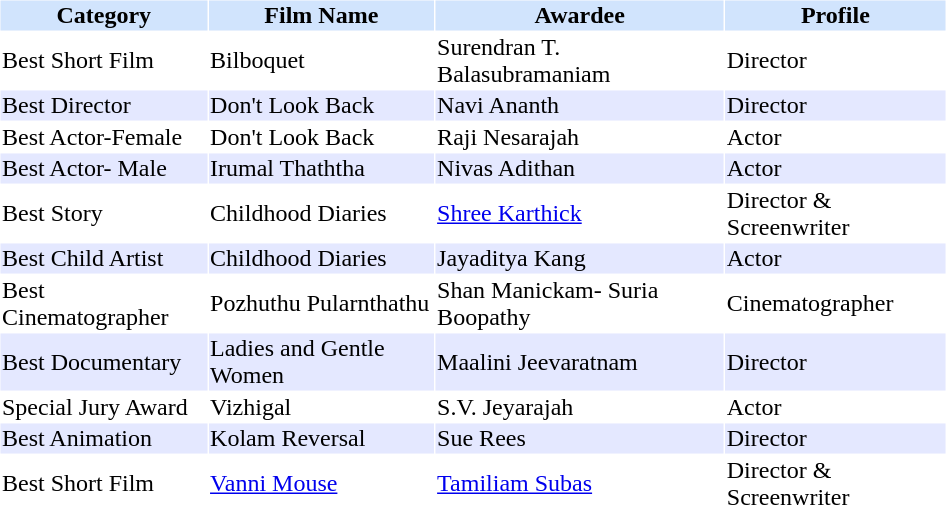<table cellspacing="1" cellpadding="1" border="0" width="50%">
<tr bgcolor="#d1e4fd">
<th>Category</th>
<th>Film Name</th>
<th>Awardee</th>
<th>Profile</th>
</tr>
<tr>
<td>Best Short Film</td>
<td>Bilboquet</td>
<td>Surendran T. Balasubramaniam</td>
<td>Director</td>
</tr>
<tr bgcolor="#e4e8ff">
<td>Best Director</td>
<td>Don't Look Back</td>
<td>Navi Ananth</td>
<td>Director</td>
</tr>
<tr>
<td>Best Actor-Female</td>
<td>Don't Look Back</td>
<td>Raji Nesarajah</td>
<td>Actor</td>
</tr>
<tr bgcolor="#e4e8ff">
<td>Best Actor- Male</td>
<td>Irumal Thaththa</td>
<td>Nivas Adithan</td>
<td>Actor</td>
</tr>
<tr>
<td>Best Story</td>
<td>Childhood Diaries</td>
<td><a href='#'>Shree Karthick</a></td>
<td>Director & Screenwriter</td>
</tr>
<tr bgcolor="#e4e8ff">
<td>Best Child Artist</td>
<td>Childhood Diaries</td>
<td>Jayaditya Kang</td>
<td>Actor</td>
</tr>
<tr>
<td>Best Cinematographer</td>
<td>Pozhuthu Pularnthathu</td>
<td>Shan Manickam- Suria Boopathy</td>
<td>Cinematographer</td>
</tr>
<tr bgcolor="#e4e8ff">
<td>Best Documentary</td>
<td>Ladies and Gentle Women</td>
<td>Maalini Jeevaratnam</td>
<td>Director</td>
</tr>
<tr>
<td>Special Jury Award</td>
<td>Vizhigal</td>
<td>S.V. Jeyarajah</td>
<td>Actor</td>
</tr>
<tr bgcolor="#e4e8ff">
<td>Best Animation</td>
<td>Kolam Reversal</td>
<td>Sue Rees</td>
<td>Director</td>
</tr>
<tr>
<td>Best Short Film </td>
<td><a href='#'>Vanni Mouse</a></td>
<td><a href='#'>Tamiliam Subas</a></td>
<td>Director & Screenwriter</td>
</tr>
</table>
